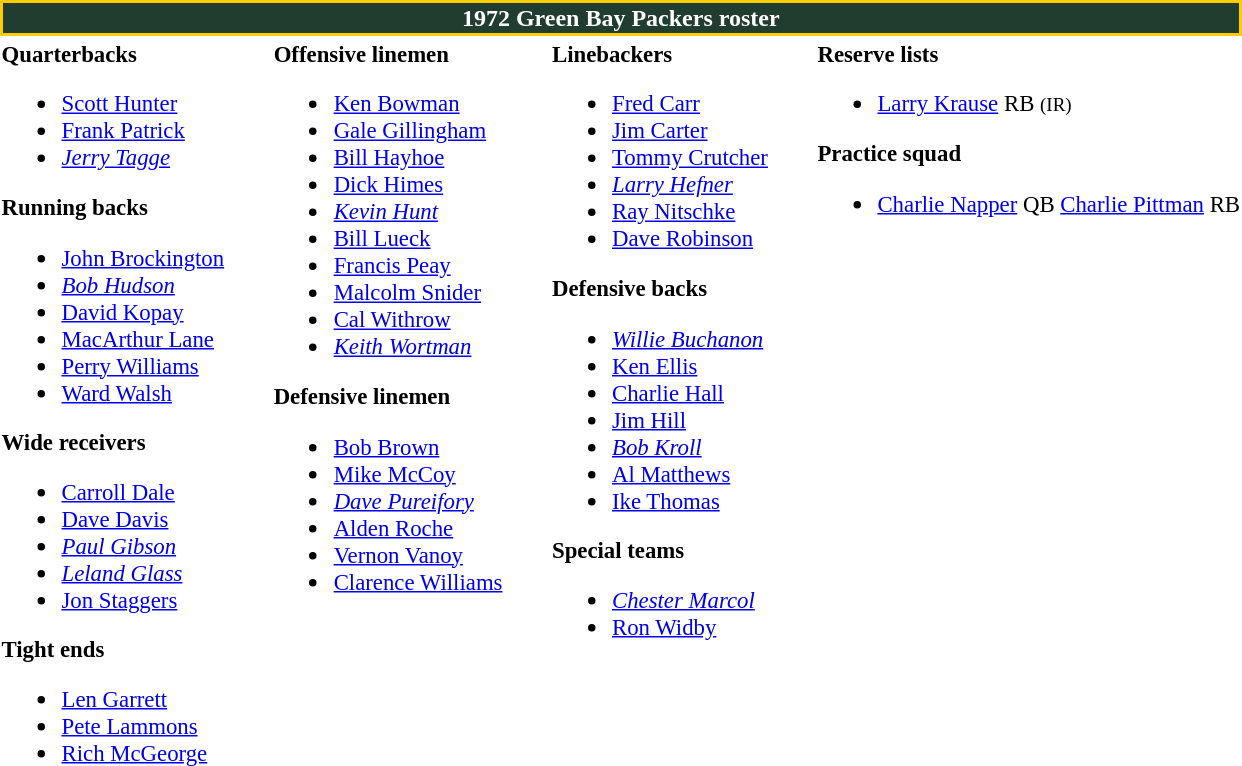<table class="toccolours" style="text-align: left;">
<tr>
<th colspan="7" style="background:#213D30; color:white; border: 2px solid #ffcc00; text-align: center;">1972 Green Bay Packers roster</th>
</tr>
<tr>
<td style="font-size: 95%;" valign="top"><strong>Quarterbacks</strong><br><ul><li> <a href='#'>Scott Hunter</a></li><li> <a href='#'>Frank Patrick</a></li><li> <em><a href='#'>Jerry Tagge</a></em></li></ul><strong>Running backs</strong><ul><li> <a href='#'>John Brockington</a></li><li> <em><a href='#'>Bob Hudson</a></em></li><li> <a href='#'>David Kopay</a></li><li> <a href='#'>MacArthur Lane</a></li><li> <a href='#'>Perry Williams</a></li><li> <a href='#'>Ward Walsh</a></li></ul><strong>Wide receivers</strong><ul><li> <a href='#'>Carroll Dale</a></li><li> <a href='#'>Dave Davis</a></li><li> <em><a href='#'>Paul Gibson</a></em></li><li> <em><a href='#'>Leland Glass</a></em></li><li> <a href='#'>Jon Staggers</a></li></ul><strong>Tight ends</strong><ul><li> <a href='#'>Len Garrett</a></li><li> <a href='#'>Pete Lammons</a></li><li> <a href='#'>Rich McGeorge</a></li></ul></td>
<td style="width: 25px;"></td>
<td style="font-size: 95%;" valign="top"><strong>Offensive linemen</strong><br><ul><li> <a href='#'>Ken Bowman</a></li><li> <a href='#'>Gale Gillingham</a></li><li> <a href='#'>Bill Hayhoe</a></li><li> <a href='#'>Dick Himes</a></li><li> <em><a href='#'>Kevin Hunt</a></em></li><li> <a href='#'>Bill Lueck</a></li><li> <a href='#'>Francis Peay</a></li><li> <a href='#'>Malcolm Snider</a></li><li> <a href='#'>Cal Withrow</a></li><li> <em><a href='#'>Keith Wortman</a></em></li></ul><strong>Defensive linemen</strong><ul><li> <a href='#'>Bob Brown</a></li><li> <a href='#'>Mike McCoy</a></li><li> <em><a href='#'>Dave Pureifory</a></em></li><li> <a href='#'>Alden Roche</a></li><li> <a href='#'>Vernon Vanoy</a></li><li> <a href='#'>Clarence Williams</a></li></ul></td>
<td style="width: 25px;"></td>
<td style="font-size: 95%;" valign="top"><strong>Linebackers</strong><br><ul><li> <a href='#'>Fred Carr</a></li><li> <a href='#'>Jim Carter</a></li><li> <a href='#'>Tommy Crutcher</a></li><li> <em><a href='#'>Larry Hefner</a></em></li><li> <a href='#'>Ray Nitschke</a></li><li> <a href='#'>Dave Robinson</a></li></ul><strong>Defensive backs</strong><ul><li> <em><a href='#'>Willie Buchanon</a></em></li><li> <a href='#'>Ken Ellis</a></li><li> <a href='#'>Charlie Hall</a></li><li> <a href='#'>Jim Hill</a></li><li> <em><a href='#'>Bob Kroll</a></em></li><li> <a href='#'>Al Matthews</a></li><li> <a href='#'>Ike Thomas</a></li></ul><strong>Special teams</strong><ul><li> <em><a href='#'>Chester Marcol</a></em></li><li> <a href='#'>Ron Widby</a></li></ul></td>
<td style="width: 25px;"></td>
<td style="font-size: 95%;" valign="top"><strong>Reserve lists</strong><br><ul><li> <a href='#'>Larry Krause</a> RB <small>(IR)</small> </li></ul><strong>Practice squad</strong><ul><li> <a href='#'>Charlie Napper</a> QB <a href='#'>Charlie Pittman</a> RB</li></ul></td>
</tr>
</table>
